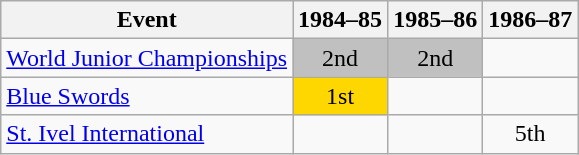<table class="wikitable" style="text-align:center">
<tr>
<th>Event</th>
<th>1984–85</th>
<th>1985–86</th>
<th>1986–87</th>
</tr>
<tr>
<td align=left><a href='#'>World Junior Championships</a></td>
<td bgcolor=silver>2nd</td>
<td bgcolor=silver>2nd</td>
<td></td>
</tr>
<tr>
<td align=left><a href='#'>Blue Swords</a></td>
<td bgcolor=gold>1st</td>
<td></td>
<td></td>
</tr>
<tr>
<td align=left><a href='#'>St. Ivel International</a></td>
<td></td>
<td></td>
<td>5th</td>
</tr>
</table>
